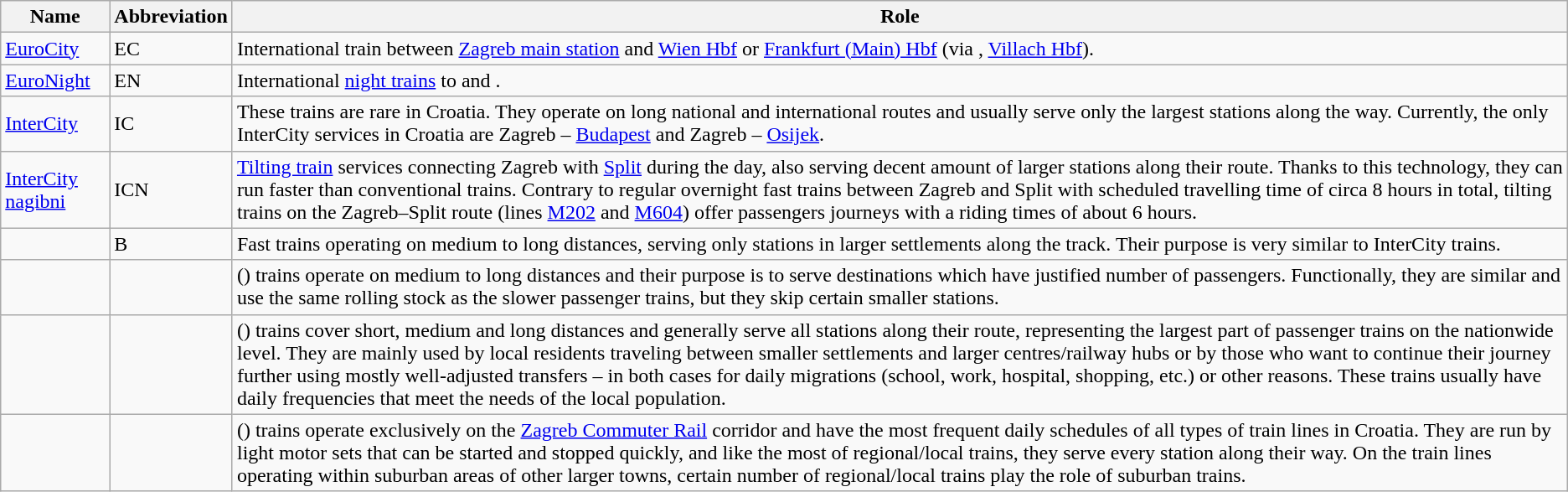<table class="wikitable">
<tr>
<th>Name</th>
<th>Abbreviation</th>
<th>Role</th>
</tr>
<tr>
<td><a href='#'>EuroCity</a></td>
<td>EC</td>
<td>International train between <a href='#'>Zagreb main station</a> and <a href='#'>Wien Hbf</a> or <a href='#'>Frankfurt (Main) Hbf</a> (via , <a href='#'>Villach Hbf</a>).</td>
</tr>
<tr>
<td><a href='#'>EuroNight</a></td>
<td>EN</td>
<td>International <a href='#'>night trains</a> to  and .</td>
</tr>
<tr>
<td><a href='#'>InterCity</a></td>
<td>IC</td>
<td>These trains are rare in Croatia. They operate on long national and international routes and usually serve only the largest stations along the way. Currently, the only InterCity services in Croatia are Zagreb – <a href='#'>Budapest</a> and Zagreb – <a href='#'>Osijek</a>.</td>
</tr>
<tr>
<td><a href='#'>InterCity nagibni</a></td>
<td>ICN</td>
<td><a href='#'>Tilting train</a> services connecting Zagreb with <a href='#'>Split</a> during the day, also serving decent amount of larger stations along their route. Thanks to this technology, they can run faster than conventional trains. Contrary to regular overnight fast trains between Zagreb and Split with scheduled travelling time of circa 8 hours in total, tilting trains on the Zagreb–Split route (lines <a href='#'>M202</a> and <a href='#'>M604</a>) offer passengers journeys with a riding times of about 6 hours.</td>
</tr>
<tr>
<td></td>
<td>B</td>
<td>Fast trains operating on medium to long distances, serving only stations in larger settlements along the track. Their purpose is very similar to InterCity trains.</td>
</tr>
<tr>
<td></td>
<td></td>
<td> () trains operate on medium to long distances and their purpose is to serve destinations which have justified number of passengers. Functionally, they are similar and use the same rolling stock as the slower passenger trains, but they skip certain smaller stations.</td>
</tr>
<tr>
<td></td>
<td></td>
<td> () trains cover short, medium and long distances and generally serve all stations along their route, representing the largest part of passenger trains on the nationwide level. They are mainly used by local residents traveling between smaller settlements and larger centres/railway hubs or by those who want to continue their journey further using mostly well-adjusted transfers – in both cases for daily migrations (school, work, hospital, shopping, etc.) or other reasons. These trains usually have daily frequencies that meet the needs of the local population.</td>
</tr>
<tr>
<td></td>
<td></td>
<td> () trains operate exclusively on the <a href='#'>Zagreb Commuter Rail</a> corridor and have the most frequent daily schedules of all types of train lines in Croatia. They are run by light motor sets that can be started and stopped quickly, and like the most of regional/local trains, they serve every station along their way. On the train lines operating within suburban areas of other larger towns, certain number of regional/local trains play the role of suburban trains.</td>
</tr>
</table>
